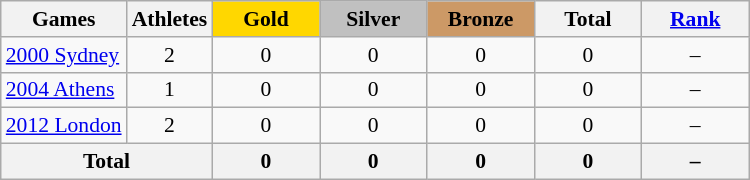<table class="wikitable" style="text-align:center; font-size:90%;">
<tr>
<th>Games</th>
<th>Athletes</th>
<td style="background:gold; width:4.5em; font-weight:bold;">Gold</td>
<td style="background:silver; width:4.5em; font-weight:bold;">Silver</td>
<td style="background:#cc9966; width:4.5em; font-weight:bold;">Bronze</td>
<th style="width:4.5em; font-weight:bold;">Total</th>
<th style="width:4.5em; font-weight:bold;"><a href='#'>Rank</a></th>
</tr>
<tr>
<td align=left><a href='#'>2000 Sydney</a></td>
<td>2</td>
<td>0</td>
<td>0</td>
<td>0</td>
<td>0</td>
<td>–</td>
</tr>
<tr>
<td align=left><a href='#'>2004 Athens</a></td>
<td>1</td>
<td>0</td>
<td>0</td>
<td>0</td>
<td>0</td>
<td>–</td>
</tr>
<tr>
<td align=left><a href='#'>2012 London</a></td>
<td>2</td>
<td>0</td>
<td>0</td>
<td>0</td>
<td>0</td>
<td>–</td>
</tr>
<tr>
<th colspan=2>Total</th>
<th>0</th>
<th>0</th>
<th>0</th>
<th>0</th>
<th>–</th>
</tr>
</table>
